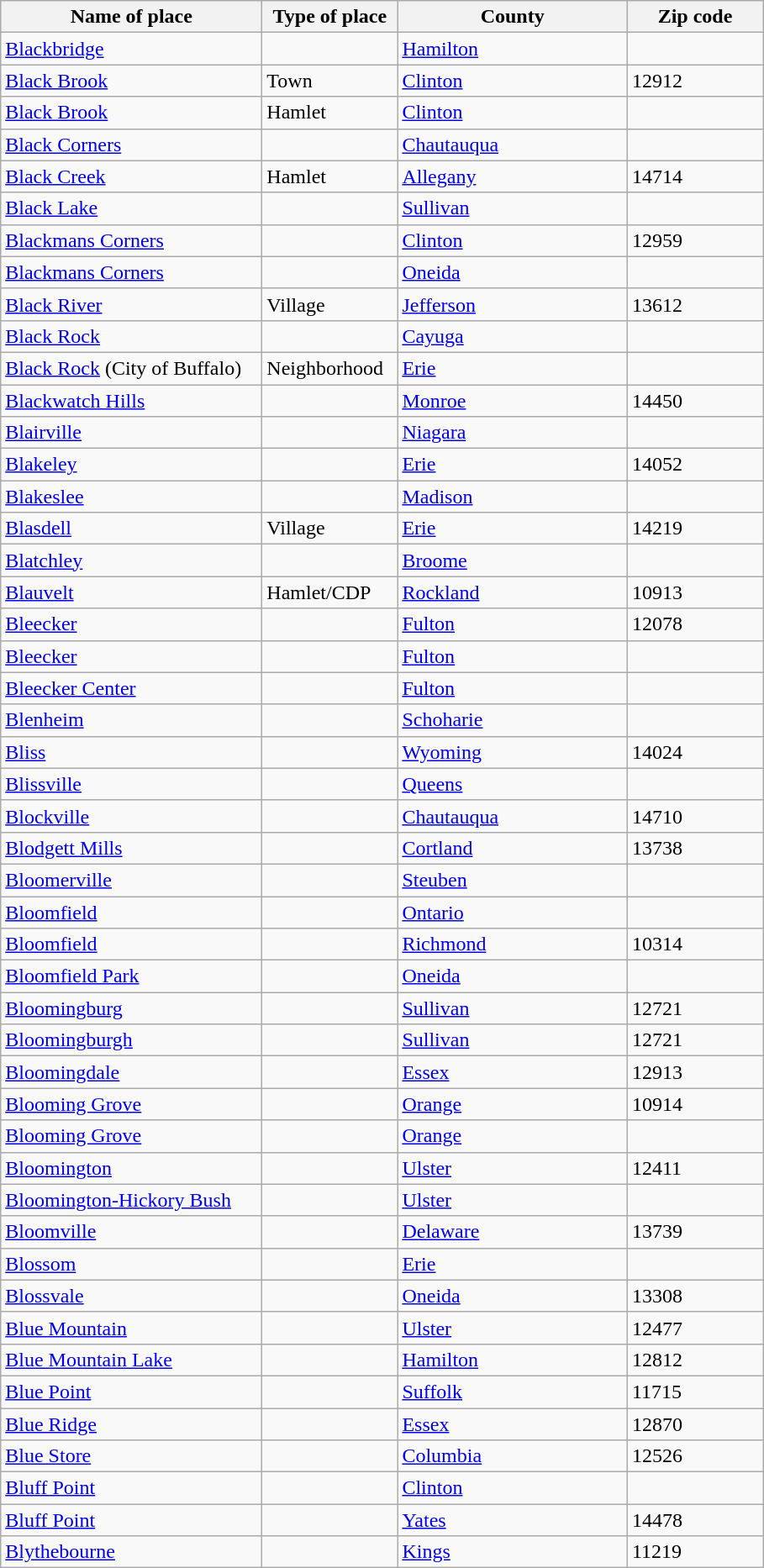<table align="center" class="wikitable">
<tr>
<th width="200">Name of place</th>
<th width="100">Type of place</th>
<th width="175">County</th>
<th width="100">Zip code</th>
</tr>
<tr --->
<td><a href='#'>Blackbridge</a></td>
<td> </td>
<td><a href='#'>Hamilton</a></td>
<td> </td>
</tr>
<tr --->
<td><a href='#'>Black Brook</a></td>
<td>Town</td>
<td><a href='#'>Clinton</a></td>
<td>12912</td>
</tr>
<tr --->
<td><a href='#'>Black Brook</a></td>
<td>Hamlet</td>
<td><a href='#'>Clinton</a></td>
<td> </td>
</tr>
<tr --->
<td><a href='#'>Black Corners</a></td>
<td> </td>
<td><a href='#'>Chautauqua</a></td>
<td> </td>
</tr>
<tr --->
<td><a href='#'>Black Creek</a></td>
<td>Hamlet</td>
<td><a href='#'>Allegany</a></td>
<td>14714</td>
</tr>
<tr --->
<td><a href='#'>Black Lake</a></td>
<td> </td>
<td><a href='#'>Sullivan</a></td>
<td> </td>
</tr>
<tr --->
<td><a href='#'>Blackmans Corners</a></td>
<td> </td>
<td><a href='#'>Clinton</a></td>
<td>12959</td>
</tr>
<tr --->
<td><a href='#'>Blackmans Corners</a></td>
<td> </td>
<td><a href='#'>Oneida</a></td>
<td> </td>
</tr>
<tr --->
<td><a href='#'>Black River</a></td>
<td>Village</td>
<td><a href='#'>Jefferson</a></td>
<td>13612</td>
</tr>
<tr --->
<td><a href='#'>Black Rock</a></td>
<td> </td>
<td><a href='#'>Cayuga</a></td>
<td> </td>
</tr>
<tr --->
<td><a href='#'>Black Rock</a> (City of Buffalo)</td>
<td>Neighborhood</td>
<td><a href='#'>Erie</a></td>
<td> </td>
</tr>
<tr --->
<td><a href='#'>Blackwatch Hills</a></td>
<td> </td>
<td><a href='#'>Monroe</a></td>
<td>14450</td>
</tr>
<tr --->
<td><a href='#'>Blairville</a></td>
<td> </td>
<td><a href='#'>Niagara</a></td>
<td> </td>
</tr>
<tr --->
<td><a href='#'>Blakeley</a></td>
<td> </td>
<td><a href='#'>Erie</a></td>
<td>14052</td>
</tr>
<tr --->
<td><a href='#'>Blakeslee</a></td>
<td> </td>
<td><a href='#'>Madison</a></td>
<td> </td>
</tr>
<tr --->
<td><a href='#'>Blasdell</a></td>
<td>Village</td>
<td><a href='#'>Erie</a></td>
<td>14219</td>
</tr>
<tr --->
<td><a href='#'>Blatchley</a></td>
<td> </td>
<td><a href='#'>Broome</a></td>
<td> </td>
</tr>
<tr --->
<td><a href='#'>Blauvelt</a></td>
<td>Hamlet/CDP</td>
<td><a href='#'>Rockland</a></td>
<td>10913</td>
</tr>
<tr --->
<td><a href='#'>Bleecker</a></td>
<td> </td>
<td><a href='#'>Fulton</a></td>
<td>12078</td>
</tr>
<tr --->
<td><a href='#'>Bleecker</a></td>
<td> </td>
<td><a href='#'>Fulton</a></td>
<td> </td>
</tr>
<tr --->
<td><a href='#'>Bleecker Center</a></td>
<td> </td>
<td><a href='#'>Fulton</a></td>
<td> </td>
</tr>
<tr --->
<td><a href='#'>Blenheim</a></td>
<td> </td>
<td><a href='#'>Schoharie</a></td>
<td> </td>
</tr>
<tr --->
<td><a href='#'>Bliss</a></td>
<td> </td>
<td><a href='#'>Wyoming</a></td>
<td>14024</td>
</tr>
<tr --->
<td><a href='#'>Blissville</a></td>
<td> </td>
<td><a href='#'>Queens</a></td>
<td> </td>
</tr>
<tr --->
<td><a href='#'>Blockville</a></td>
<td> </td>
<td><a href='#'>Chautauqua</a></td>
<td>14710</td>
</tr>
<tr --->
<td><a href='#'>Blodgett Mills</a></td>
<td> </td>
<td><a href='#'>Cortland</a></td>
<td>13738</td>
</tr>
<tr --->
<td><a href='#'>Bloomerville</a></td>
<td> </td>
<td><a href='#'>Steuben</a></td>
<td> </td>
</tr>
<tr --->
<td><a href='#'>Bloomfield</a></td>
<td> </td>
<td><a href='#'>Ontario</a></td>
<td> </td>
</tr>
<tr --->
<td><a href='#'>Bloomfield</a></td>
<td> </td>
<td><a href='#'>Richmond</a></td>
<td>10314</td>
</tr>
<tr --->
<td><a href='#'>Bloomfield Park</a></td>
<td> </td>
<td><a href='#'>Oneida</a></td>
<td> </td>
</tr>
<tr --->
<td><a href='#'>Bloomingburg</a></td>
<td> </td>
<td><a href='#'>Sullivan</a></td>
<td>12721</td>
</tr>
<tr --->
<td><a href='#'>Bloomingburgh</a></td>
<td> </td>
<td><a href='#'>Sullivan</a></td>
<td>12721</td>
</tr>
<tr --->
<td><a href='#'>Bloomingdale</a></td>
<td> </td>
<td><a href='#'>Essex</a></td>
<td>12913</td>
</tr>
<tr --->
<td><a href='#'>Blooming Grove</a></td>
<td> </td>
<td><a href='#'>Orange</a></td>
<td>10914</td>
</tr>
<tr --->
<td><a href='#'>Blooming Grove</a></td>
<td> </td>
<td><a href='#'>Orange</a></td>
<td> </td>
</tr>
<tr --->
<td><a href='#'>Bloomington</a></td>
<td> </td>
<td><a href='#'>Ulster</a></td>
<td>12411</td>
</tr>
<tr --->
<td><a href='#'>Bloomington-Hickory Bush</a></td>
<td> </td>
<td><a href='#'>Ulster</a></td>
<td> </td>
</tr>
<tr --->
<td><a href='#'>Bloomville</a></td>
<td> </td>
<td><a href='#'>Delaware</a></td>
<td>13739</td>
</tr>
<tr --->
<td><a href='#'>Blossom</a></td>
<td> </td>
<td><a href='#'>Erie</a></td>
<td> </td>
</tr>
<tr --->
<td><a href='#'>Blossvale</a></td>
<td> </td>
<td><a href='#'>Oneida</a></td>
<td>13308</td>
</tr>
<tr --->
<td><a href='#'>Blue Mountain</a></td>
<td> </td>
<td><a href='#'>Ulster</a></td>
<td>12477</td>
</tr>
<tr --->
<td><a href='#'>Blue Mountain Lake</a></td>
<td> </td>
<td><a href='#'>Hamilton</a></td>
<td>12812</td>
</tr>
<tr --->
<td><a href='#'>Blue Point</a></td>
<td> </td>
<td><a href='#'>Suffolk</a></td>
<td>11715</td>
</tr>
<tr --->
<td><a href='#'>Blue Ridge</a></td>
<td> </td>
<td><a href='#'>Essex</a></td>
<td>12870</td>
</tr>
<tr --->
<td><a href='#'>Blue Store</a></td>
<td> </td>
<td><a href='#'>Columbia</a></td>
<td>12526</td>
</tr>
<tr --->
<td><a href='#'>Bluff Point</a></td>
<td> </td>
<td><a href='#'>Clinton</a></td>
<td> </td>
</tr>
<tr --->
<td><a href='#'>Bluff Point</a></td>
<td> </td>
<td><a href='#'>Yates</a></td>
<td>14478</td>
</tr>
<tr --->
<td><a href='#'>Blythebourne</a></td>
<td> </td>
<td><a href='#'>Kings</a></td>
<td>11219</td>
</tr>
</table>
